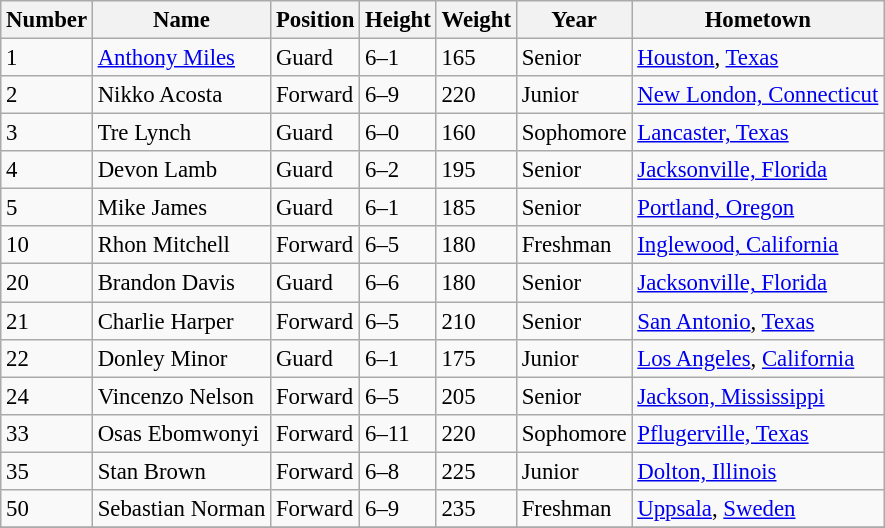<table class="wikitable" style="font-size: 95%;">
<tr>
<th>Number</th>
<th>Name</th>
<th>Position</th>
<th>Height</th>
<th>Weight</th>
<th>Year</th>
<th>Hometown</th>
</tr>
<tr>
<td>1</td>
<td><a href='#'>Anthony Miles</a></td>
<td>Guard</td>
<td>6–1</td>
<td>165</td>
<td>Senior</td>
<td><a href='#'>Houston</a>, <a href='#'>Texas</a></td>
</tr>
<tr>
<td>2</td>
<td>Nikko Acosta</td>
<td>Forward</td>
<td>6–9</td>
<td>220</td>
<td>Junior</td>
<td><a href='#'>New London, Connecticut</a></td>
</tr>
<tr>
<td>3</td>
<td>Tre Lynch</td>
<td>Guard</td>
<td>6–0</td>
<td>160</td>
<td>Sophomore</td>
<td><a href='#'>Lancaster, Texas</a></td>
</tr>
<tr>
<td>4</td>
<td>Devon Lamb</td>
<td>Guard</td>
<td>6–2</td>
<td>195</td>
<td>Senior</td>
<td><a href='#'>Jacksonville, Florida</a></td>
</tr>
<tr>
<td>5</td>
<td>Mike James</td>
<td>Guard</td>
<td>6–1</td>
<td>185</td>
<td>Senior</td>
<td><a href='#'>Portland, Oregon</a></td>
</tr>
<tr>
<td>10</td>
<td>Rhon Mitchell</td>
<td>Forward</td>
<td>6–5</td>
<td>180</td>
<td>Freshman</td>
<td><a href='#'>Inglewood, California</a></td>
</tr>
<tr>
<td>20</td>
<td>Brandon Davis</td>
<td>Guard</td>
<td>6–6</td>
<td>180</td>
<td>Senior</td>
<td><a href='#'>Jacksonville, Florida</a></td>
</tr>
<tr>
<td>21</td>
<td>Charlie Harper</td>
<td>Forward</td>
<td>6–5</td>
<td>210</td>
<td>Senior</td>
<td><a href='#'>San Antonio</a>, <a href='#'>Texas</a></td>
</tr>
<tr>
<td>22</td>
<td>Donley Minor</td>
<td>Guard</td>
<td>6–1</td>
<td>175</td>
<td>Junior</td>
<td><a href='#'>Los Angeles</a>, <a href='#'>California</a></td>
</tr>
<tr>
<td>24</td>
<td>Vincenzo Nelson</td>
<td>Forward</td>
<td>6–5</td>
<td>205</td>
<td>Senior</td>
<td><a href='#'>Jackson, Mississippi</a></td>
</tr>
<tr>
<td>33</td>
<td>Osas Ebomwonyi</td>
<td>Forward</td>
<td>6–11</td>
<td>220</td>
<td>Sophomore</td>
<td><a href='#'>Pflugerville, Texas</a></td>
</tr>
<tr>
<td>35</td>
<td>Stan Brown</td>
<td>Forward</td>
<td>6–8</td>
<td>225</td>
<td>Junior</td>
<td><a href='#'>Dolton, Illinois</a></td>
</tr>
<tr>
<td>50</td>
<td>Sebastian Norman</td>
<td>Forward</td>
<td>6–9</td>
<td>235</td>
<td>Freshman</td>
<td><a href='#'>Uppsala</a>, <a href='#'>Sweden</a></td>
</tr>
<tr>
</tr>
</table>
